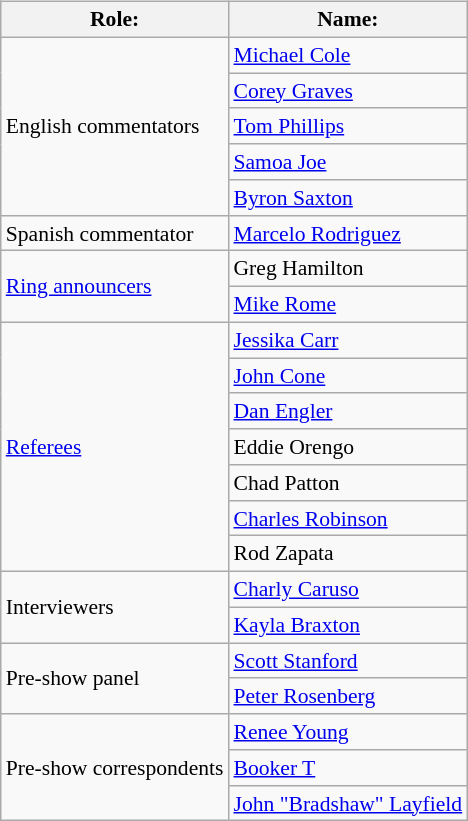<table class=wikitable style="font-size:90%; margin: 0.5em 0 0.5em 1em; float: right; clear: right;">
<tr>
<th>Role:</th>
<th>Name:</th>
</tr>
<tr>
<td rowspan=5>English commentators</td>
<td><a href='#'>Michael Cole</a> </td>
</tr>
<tr>
<td><a href='#'>Corey Graves</a> </td>
</tr>
<tr>
<td><a href='#'>Tom Phillips</a> </td>
</tr>
<tr>
<td><a href='#'>Samoa Joe</a> </td>
</tr>
<tr>
<td><a href='#'>Byron Saxton</a> </td>
</tr>
<tr>
<td>Spanish commentator</td>
<td><a href='#'>Marcelo Rodriguez</a></td>
</tr>
<tr>
<td rowspan=2><a href='#'>Ring announcers</a></td>
<td>Greg Hamilton </td>
</tr>
<tr>
<td><a href='#'>Mike Rome</a> </td>
</tr>
<tr>
<td rowspan=7><a href='#'>Referees</a></td>
<td><a href='#'>Jessika Carr</a></td>
</tr>
<tr>
<td><a href='#'>John Cone</a></td>
</tr>
<tr>
<td><a href='#'>Dan Engler</a></td>
</tr>
<tr>
<td>Eddie Orengo</td>
</tr>
<tr>
<td>Chad Patton</td>
</tr>
<tr>
<td><a href='#'>Charles Robinson</a></td>
</tr>
<tr>
<td>Rod Zapata</td>
</tr>
<tr>
<td rowspan="2">Interviewers</td>
<td><a href='#'>Charly Caruso</a></td>
</tr>
<tr>
<td><a href='#'>Kayla Braxton</a></td>
</tr>
<tr>
<td rowspan=2>Pre-show panel</td>
<td><a href='#'>Scott Stanford</a></td>
</tr>
<tr>
<td><a href='#'>Peter Rosenberg</a></td>
</tr>
<tr>
<td rowspan="3">Pre-show correspondents</td>
<td><a href='#'>Renee Young</a></td>
</tr>
<tr>
<td><a href='#'>Booker T</a></td>
</tr>
<tr>
<td><a href='#'>John "Bradshaw" Layfield</a></td>
</tr>
</table>
